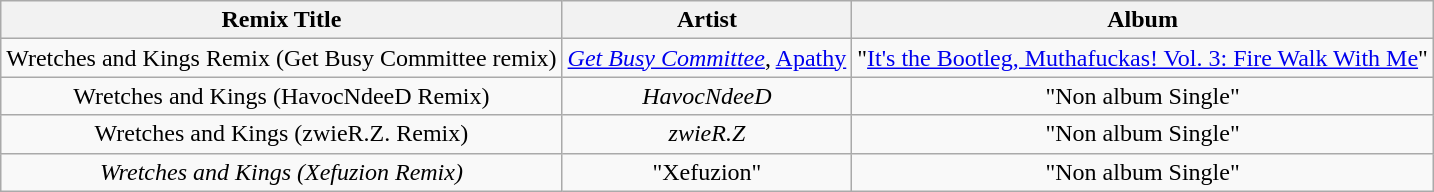<table class="wikitable plainrowheaders" style="text-align:center;">
<tr>
<th>Remix Title</th>
<th>Artist</th>
<th>Album</th>
</tr>
<tr>
<td>Wretches and Kings Remix (Get Busy Committee remix)</td>
<td><em><a href='#'>Get Busy Committee</a></em>, <a href='#'>Apathy</a></td>
<td>"<a href='#'>It's the Bootleg, Muthafuckas! Vol. 3: Fire Walk With Me</a>"</td>
</tr>
<tr>
<td>Wretches and Kings (HavocNdeeD Remix)</td>
<td><em>HavocNdeeD</em></td>
<td>"Non album Single"</td>
</tr>
<tr>
<td>Wretches and Kings (zwieR.Z. Remix)</td>
<td><em>zwieR.Z</em></td>
<td>"Non album Single"</td>
</tr>
<tr>
<td><em>Wretches and Kings (Xefuzion Remix)</em></td>
<td>"Xefuzion"</td>
<td>"Non album Single"</td>
</tr>
</table>
